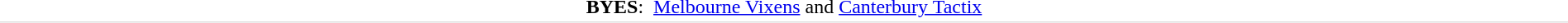<table style="text-align:center; border-bottom:1px solid #E0E0E0" width=100%>
<tr>
<td><strong>BYES</strong>:  <a href='#'>Melbourne Vixens</a> and <a href='#'>Canterbury Tactix</a></td>
</tr>
</table>
